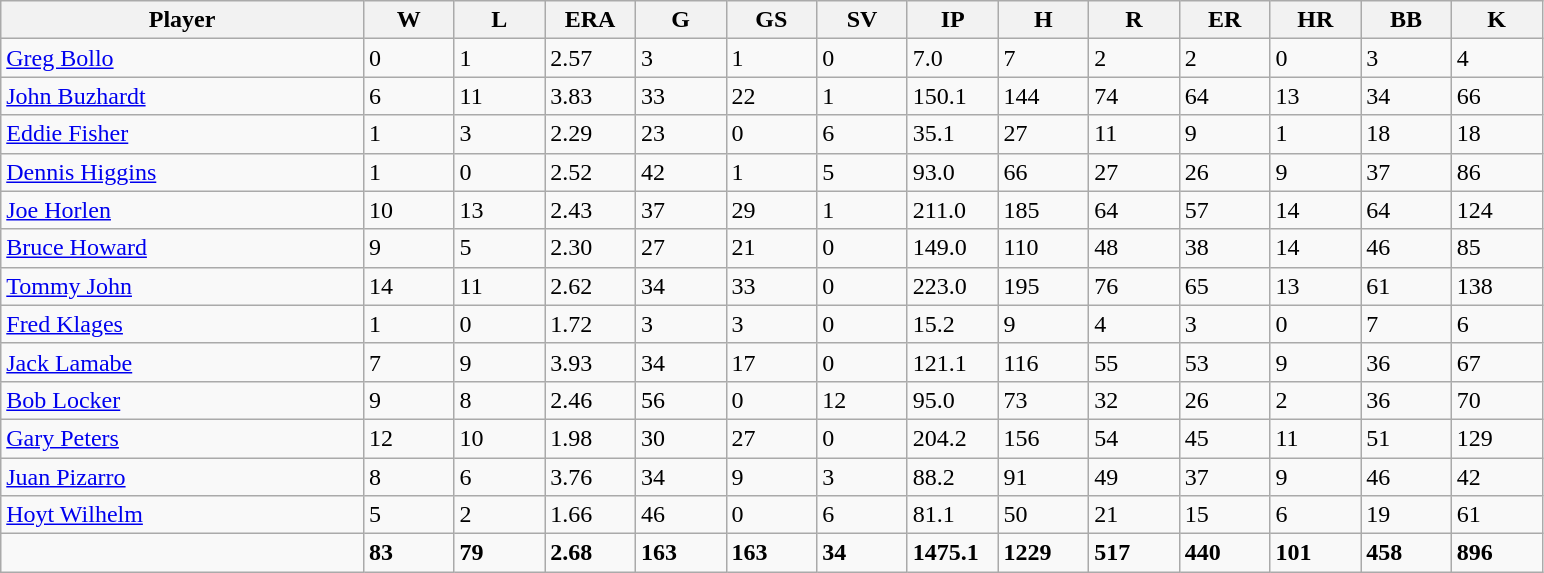<table class="wikitable sortable">
<tr>
<th width="20%">Player</th>
<th width="5%">W</th>
<th width="5%">L</th>
<th width="5%">ERA</th>
<th width="5%">G</th>
<th width="5%">GS</th>
<th width="5%">SV</th>
<th width="5%">IP</th>
<th width="5%">H</th>
<th width="5%">R</th>
<th width="5%">ER</th>
<th width="5%">HR</th>
<th width="5%">BB</th>
<th width="5%">K</th>
</tr>
<tr>
<td><a href='#'>Greg Bollo</a></td>
<td>0</td>
<td>1</td>
<td>2.57</td>
<td>3</td>
<td>1</td>
<td>0</td>
<td>7.0</td>
<td>7</td>
<td>2</td>
<td>2</td>
<td>0</td>
<td>3</td>
<td>4</td>
</tr>
<tr>
<td><a href='#'>John Buzhardt</a></td>
<td>6</td>
<td>11</td>
<td>3.83</td>
<td>33</td>
<td>22</td>
<td>1</td>
<td>150.1</td>
<td>144</td>
<td>74</td>
<td>64</td>
<td>13</td>
<td>34</td>
<td>66</td>
</tr>
<tr>
<td><a href='#'>Eddie Fisher</a></td>
<td>1</td>
<td>3</td>
<td>2.29</td>
<td>23</td>
<td>0</td>
<td>6</td>
<td>35.1</td>
<td>27</td>
<td>11</td>
<td>9</td>
<td>1</td>
<td>18</td>
<td>18</td>
</tr>
<tr>
<td><a href='#'>Dennis Higgins</a></td>
<td>1</td>
<td>0</td>
<td>2.52</td>
<td>42</td>
<td>1</td>
<td>5</td>
<td>93.0</td>
<td>66</td>
<td>27</td>
<td>26</td>
<td>9</td>
<td>37</td>
<td>86</td>
</tr>
<tr>
<td><a href='#'>Joe Horlen</a></td>
<td>10</td>
<td>13</td>
<td>2.43</td>
<td>37</td>
<td>29</td>
<td>1</td>
<td>211.0</td>
<td>185</td>
<td>64</td>
<td>57</td>
<td>14</td>
<td>64</td>
<td>124</td>
</tr>
<tr>
<td><a href='#'>Bruce Howard</a></td>
<td>9</td>
<td>5</td>
<td>2.30</td>
<td>27</td>
<td>21</td>
<td>0</td>
<td>149.0</td>
<td>110</td>
<td>48</td>
<td>38</td>
<td>14</td>
<td>46</td>
<td>85</td>
</tr>
<tr>
<td><a href='#'>Tommy John</a></td>
<td>14</td>
<td>11</td>
<td>2.62</td>
<td>34</td>
<td>33</td>
<td>0</td>
<td>223.0</td>
<td>195</td>
<td>76</td>
<td>65</td>
<td>13</td>
<td>61</td>
<td>138</td>
</tr>
<tr>
<td><a href='#'>Fred Klages</a></td>
<td>1</td>
<td>0</td>
<td>1.72</td>
<td>3</td>
<td>3</td>
<td>0</td>
<td>15.2</td>
<td>9</td>
<td>4</td>
<td>3</td>
<td>0</td>
<td>7</td>
<td>6</td>
</tr>
<tr>
<td><a href='#'>Jack Lamabe</a></td>
<td>7</td>
<td>9</td>
<td>3.93</td>
<td>34</td>
<td>17</td>
<td>0</td>
<td>121.1</td>
<td>116</td>
<td>55</td>
<td>53</td>
<td>9</td>
<td>36</td>
<td>67</td>
</tr>
<tr>
<td><a href='#'>Bob Locker</a></td>
<td>9</td>
<td>8</td>
<td>2.46</td>
<td>56</td>
<td>0</td>
<td>12</td>
<td>95.0</td>
<td>73</td>
<td>32</td>
<td>26</td>
<td>2</td>
<td>36</td>
<td>70</td>
</tr>
<tr>
<td><a href='#'>Gary Peters</a></td>
<td>12</td>
<td>10</td>
<td>1.98</td>
<td>30</td>
<td>27</td>
<td>0</td>
<td>204.2</td>
<td>156</td>
<td>54</td>
<td>45</td>
<td>11</td>
<td>51</td>
<td>129</td>
</tr>
<tr>
<td><a href='#'>Juan Pizarro</a></td>
<td>8</td>
<td>6</td>
<td>3.76</td>
<td>34</td>
<td>9</td>
<td>3</td>
<td>88.2</td>
<td>91</td>
<td>49</td>
<td>37</td>
<td>9</td>
<td>46</td>
<td>42</td>
</tr>
<tr>
<td><a href='#'>Hoyt Wilhelm</a></td>
<td>5</td>
<td>2</td>
<td>1.66</td>
<td>46</td>
<td>0</td>
<td>6</td>
<td>81.1</td>
<td>50</td>
<td>21</td>
<td>15</td>
<td>6</td>
<td>19</td>
<td>61</td>
</tr>
<tr class="sortbottom">
<td></td>
<td><strong>83</strong></td>
<td><strong>79</strong></td>
<td><strong>2.68</strong></td>
<td><strong>163</strong></td>
<td><strong>163</strong></td>
<td><strong>34</strong></td>
<td><strong>1475.1</strong></td>
<td><strong>1229</strong></td>
<td><strong>517</strong></td>
<td><strong>440</strong></td>
<td><strong>101</strong></td>
<td><strong>458</strong></td>
<td><strong>896</strong></td>
</tr>
</table>
